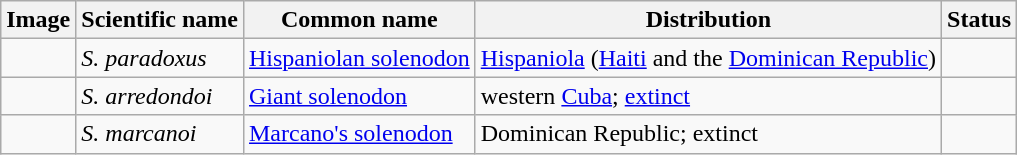<table class="wikitable">
<tr>
<th>Image</th>
<th>Scientific name</th>
<th>Common name</th>
<th>Distribution</th>
<th>Status</th>
</tr>
<tr>
<td></td>
<td><em>S. paradoxus</em></td>
<td><a href='#'>Hispaniolan solenodon</a></td>
<td><a href='#'>Hispaniola</a> (<a href='#'>Haiti</a> and the <a href='#'>Dominican Republic</a>)</td>
<td></td>
</tr>
<tr>
<td></td>
<td><em>S. arredondoi</em></td>
<td><a href='#'>Giant solenodon</a></td>
<td>western <a href='#'>Cuba</a>; <a href='#'>extinct</a></td>
<td></td>
</tr>
<tr>
<td></td>
<td><em>S. marcanoi</em></td>
<td><a href='#'>Marcano's solenodon</a></td>
<td>Dominican Republic; extinct</td>
<td></td>
</tr>
</table>
